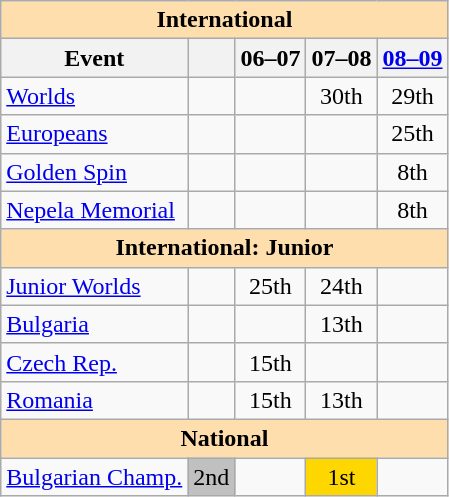<table class="wikitable" style="text-align:center">
<tr>
<th style="background-color: #ffdead; " colspan=5 align=center>International</th>
</tr>
<tr>
<th>Event</th>
<th></th>
<th>06–07</th>
<th>07–08</th>
<th><a href='#'>08–09</a></th>
</tr>
<tr>
<td align=left><a href='#'>Worlds</a></td>
<td></td>
<td></td>
<td>30th</td>
<td>29th</td>
</tr>
<tr>
<td align=left><a href='#'>Europeans</a></td>
<td></td>
<td></td>
<td></td>
<td>25th</td>
</tr>
<tr>
<td align=left><a href='#'>Golden Spin</a></td>
<td></td>
<td></td>
<td></td>
<td>8th</td>
</tr>
<tr>
<td align=left><a href='#'>Nepela Memorial</a></td>
<td></td>
<td></td>
<td></td>
<td>8th</td>
</tr>
<tr>
<th style="background-color: #ffdead; " colspan=5 align=center>International: Junior</th>
</tr>
<tr>
<td align=left><a href='#'>Junior Worlds</a></td>
<td></td>
<td>25th</td>
<td>24th</td>
<td></td>
</tr>
<tr>
<td align=left> <a href='#'>Bulgaria</a></td>
<td></td>
<td></td>
<td>13th</td>
<td></td>
</tr>
<tr>
<td align=left> <a href='#'>Czech Rep.</a></td>
<td></td>
<td>15th</td>
<td></td>
<td></td>
</tr>
<tr>
<td align=left> <a href='#'>Romania</a></td>
<td></td>
<td>15th</td>
<td>13th</td>
<td></td>
</tr>
<tr>
<th style="background-color: #ffdead; " colspan=5 align=center>National</th>
</tr>
<tr>
<td align=left><a href='#'>Bulgarian Champ.</a></td>
<td bgcolor=silver>2nd</td>
<td></td>
<td bgcolor=gold>1st</td>
<td></td>
</tr>
</table>
